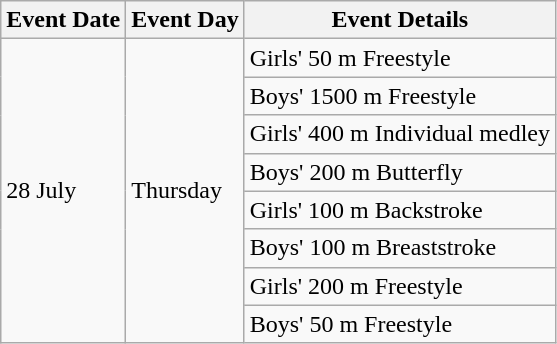<table class="wikitable">
<tr>
<th>Event Date</th>
<th>Event Day</th>
<th>Event Details</th>
</tr>
<tr>
<td rowspan=8>28 July</td>
<td rowspan=8>Thursday</td>
<td>Girls' 50 m Freestyle</td>
</tr>
<tr>
<td>Boys' 1500 m Freestyle</td>
</tr>
<tr>
<td>Girls' 400 m Individual medley</td>
</tr>
<tr>
<td>Boys' 200 m Butterfly</td>
</tr>
<tr>
<td>Girls' 100 m Backstroke</td>
</tr>
<tr>
<td>Boys' 100 m Breaststroke</td>
</tr>
<tr>
<td>Girls' 200 m Freestyle</td>
</tr>
<tr>
<td>Boys' 50 m Freestyle</td>
</tr>
</table>
